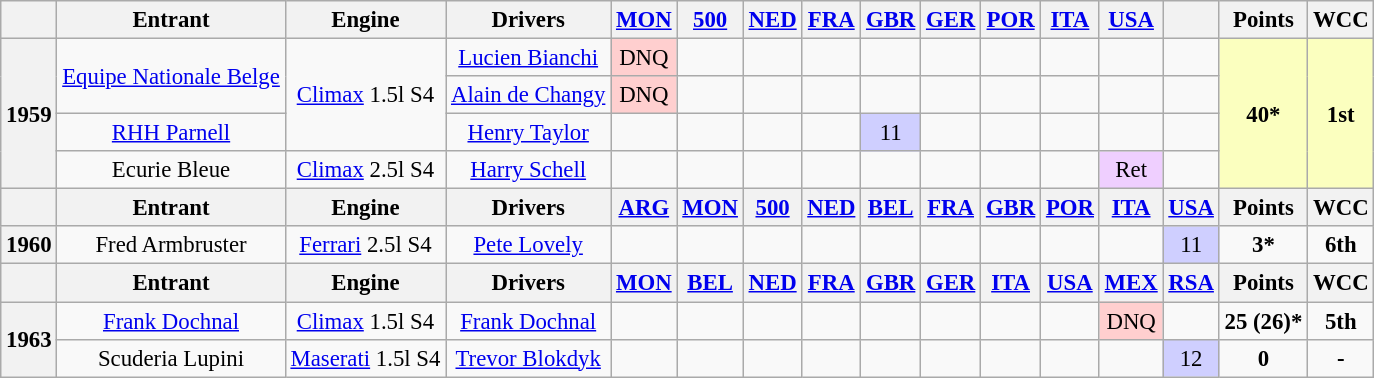<table class="wikitable" style="text-align:center; font-size:95%">
<tr>
<th></th>
<th>Entrant</th>
<th>Engine</th>
<th>Drivers</th>
<th><a href='#'>MON</a></th>
<th><a href='#'>500</a></th>
<th><a href='#'>NED</a></th>
<th><a href='#'>FRA</a></th>
<th><a href='#'>GBR</a></th>
<th><a href='#'>GER</a></th>
<th><a href='#'>POR</a></th>
<th><a href='#'>ITA</a></th>
<th><a href='#'>USA</a></th>
<th></th>
<th>Points</th>
<th>WCC</th>
</tr>
<tr>
<th rowspan="4">1959</th>
<td rowspan="2"><a href='#'>Equipe Nationale Belge</a></td>
<td rowspan="3"><a href='#'>Climax</a> 1.5l S4</td>
<td><a href='#'>Lucien Bianchi</a></td>
<td style="background:#ffcfcf;">DNQ</td>
<td></td>
<td></td>
<td></td>
<td></td>
<td></td>
<td></td>
<td></td>
<td></td>
<td></td>
<td rowspan="4" style="background:#FBFFBF;"><strong>40*</strong></td>
<td rowspan="4" style="background:#FBFFBF;"><strong>1st</strong></td>
</tr>
<tr>
<td><a href='#'>Alain de Changy</a></td>
<td style="background:#ffcfcf;">DNQ</td>
<td></td>
<td></td>
<td></td>
<td></td>
<td></td>
<td></td>
<td></td>
<td></td>
<td></td>
</tr>
<tr>
<td><a href='#'>RHH Parnell</a></td>
<td><a href='#'>Henry Taylor</a></td>
<td></td>
<td></td>
<td></td>
<td></td>
<td style="background:#cfcfff;">11</td>
<td></td>
<td></td>
<td></td>
<td></td>
<td></td>
</tr>
<tr>
<td>Ecurie Bleue</td>
<td><a href='#'>Climax</a> 2.5l S4</td>
<td><a href='#'>Harry Schell</a></td>
<td></td>
<td></td>
<td></td>
<td></td>
<td></td>
<td></td>
<td></td>
<td></td>
<td style="background:#efcfff;">Ret</td>
<td></td>
</tr>
<tr>
<th></th>
<th>Entrant</th>
<th>Engine</th>
<th>Drivers</th>
<th><a href='#'>ARG</a></th>
<th><a href='#'>MON</a></th>
<th><a href='#'>500</a></th>
<th><a href='#'>NED</a></th>
<th><a href='#'>BEL</a></th>
<th><a href='#'>FRA</a></th>
<th><a href='#'>GBR</a></th>
<th><a href='#'>POR</a></th>
<th><a href='#'>ITA</a></th>
<th><a href='#'>USA</a></th>
<th>Points</th>
<th>WCC</th>
</tr>
<tr>
<th>1960</th>
<td>Fred Armbruster</td>
<td><a href='#'>Ferrari</a> 2.5l S4</td>
<td><a href='#'>Pete Lovely</a></td>
<td></td>
<td></td>
<td></td>
<td></td>
<td></td>
<td></td>
<td></td>
<td></td>
<td></td>
<td style="background:#cfcfff;">11</td>
<td><strong>3*</strong></td>
<td><strong>6th</strong></td>
</tr>
<tr>
<th></th>
<th>Entrant</th>
<th>Engine</th>
<th>Drivers</th>
<th><a href='#'>MON</a></th>
<th><a href='#'>BEL</a></th>
<th><a href='#'>NED</a></th>
<th><a href='#'>FRA</a></th>
<th><a href='#'>GBR</a></th>
<th><a href='#'>GER</a></th>
<th><a href='#'>ITA</a></th>
<th><a href='#'>USA</a></th>
<th><a href='#'>MEX</a></th>
<th><a href='#'>RSA</a></th>
<th>Points</th>
<th>WCC</th>
</tr>
<tr>
<th rowspan="2">1963</th>
<td><a href='#'>Frank Dochnal</a></td>
<td><a href='#'>Climax</a> 1.5l S4</td>
<td><a href='#'>Frank Dochnal</a></td>
<td></td>
<td></td>
<td></td>
<td></td>
<td></td>
<td></td>
<td></td>
<td></td>
<td style="background:#ffcfcf;">DNQ</td>
<td></td>
<td><strong>25 (26)*</strong></td>
<td><strong>5th</strong></td>
</tr>
<tr>
<td>Scuderia Lupini</td>
<td><a href='#'>Maserati</a> 1.5l S4</td>
<td><a href='#'>Trevor Blokdyk</a></td>
<td></td>
<td></td>
<td></td>
<td></td>
<td></td>
<td></td>
<td></td>
<td></td>
<td></td>
<td style="background:#cfcfff;">12</td>
<td><strong>0</strong></td>
<td><strong>-</strong></td>
</tr>
</table>
